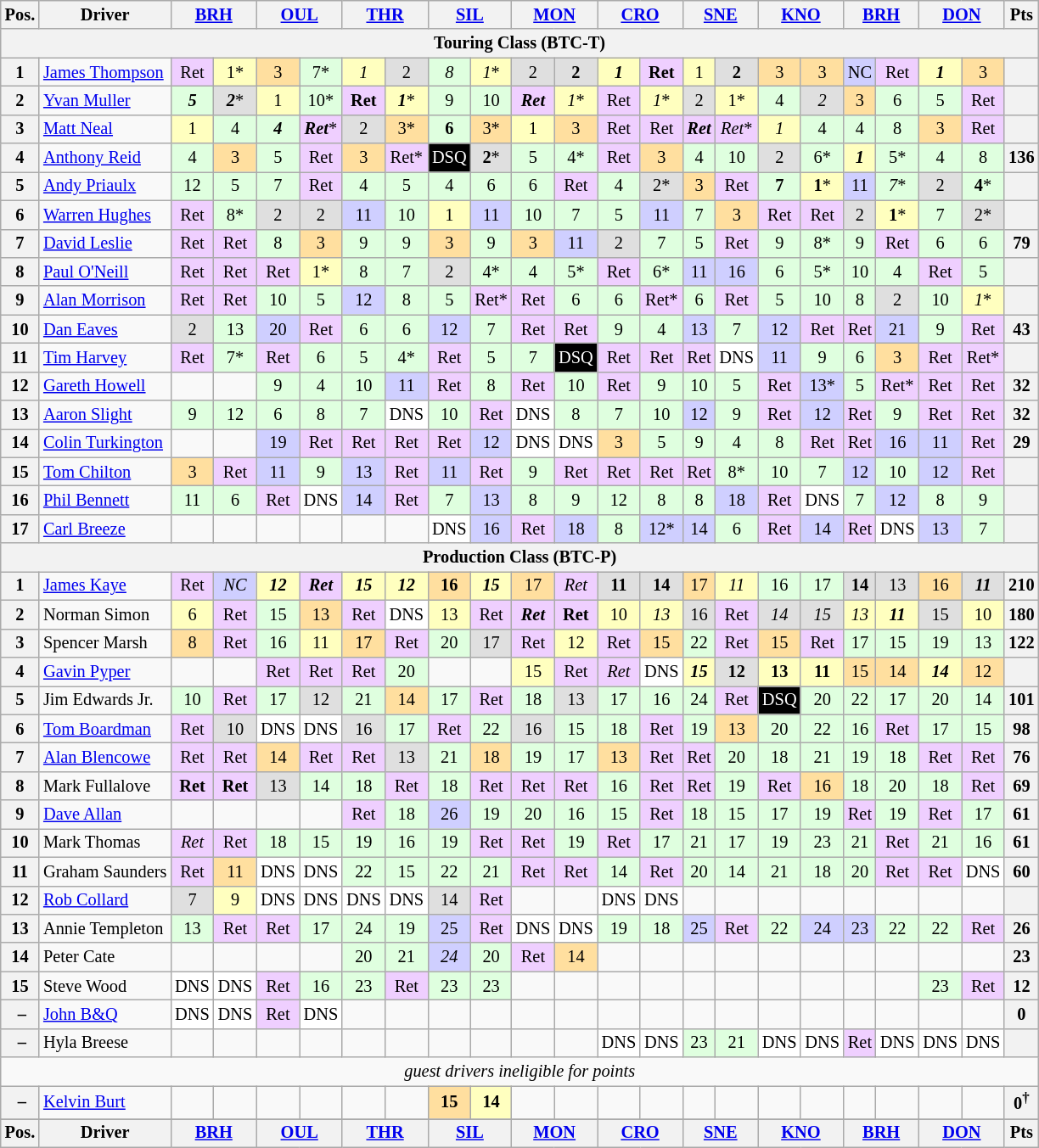<table class="wikitable" style="font-size: 85%; text-align:center;">
<tr valign="top">
<th valign="middle">Pos.</th>
<th valign="middle">Driver</th>
<th colspan="2"><a href='#'>BRH</a></th>
<th colspan="2"><a href='#'>OUL</a></th>
<th colspan="2"><a href='#'>THR</a></th>
<th colspan="2"><a href='#'>SIL</a></th>
<th colspan="2"><a href='#'>MON</a></th>
<th colspan="2"><a href='#'>CRO</a></th>
<th colspan="2"><a href='#'>SNE</a></th>
<th colspan="2"><a href='#'>KNO</a></th>
<th colspan="2"><a href='#'>BRH</a></th>
<th colspan="2"><a href='#'>DON</a></th>
<th valign=middle>Pts</th>
</tr>
<tr>
<th colspan=23>Touring Class (BTC-T)</th>
</tr>
<tr>
<th>1</th>
<td align="left"> <a href='#'>James Thompson</a></td>
<td style="background:#EFCFFF;">Ret</td>
<td style="background:#FFFFBF;">1*</td>
<td style="background:#FFDF9F;">3</td>
<td style="background:#DFFFDF;">7*</td>
<td style="background:#FFFFBF;"><em>1</em></td>
<td style="background:#DFDFDF;">2</td>
<td style="background:#DFFFDF;"><em>8</em></td>
<td style="background:#FFFFBF;"><em>1</em>*</td>
<td style="background:#DFDFDF;">2</td>
<td style="background:#DFDFDF;"><strong>2</strong></td>
<td style="background:#FFFFBF;"><strong><em>1</em></strong></td>
<td style="background:#EFCFFF;"><strong>Ret</strong></td>
<td style="background:#FFFFBF;">1</td>
<td style="background:#DFDFDF;"><strong>2</strong></td>
<td style="background:#FFDF9F;">3</td>
<td style="background:#FFDF9F;">3</td>
<td style="background:#CFCFFF;">NC</td>
<td style="background:#EFCFFF;">Ret</td>
<td style="background:#FFFFBF;"><strong><em>1</em></strong></td>
<td style="background:#FFDF9F;">3</td>
<th></th>
</tr>
<tr>
<th>2</th>
<td align="left"> <a href='#'>Yvan Muller</a></td>
<td style="background:#DFFFDF;"><strong><em>5</em></strong></td>
<td style="background:#DFDFDF;"><strong><em>2</em></strong>*</td>
<td style="background:#FFFFBF;">1</td>
<td style="background:#DFFFDF;">10*</td>
<td style="background:#EFCFFF;"><strong>Ret</strong></td>
<td style="background:#FFFFBF;"><strong><em>1</em></strong>*</td>
<td style="background:#DFFFDF;">9</td>
<td style="background:#DFFFDF;">10</td>
<td style="background:#EFCFFF;"><strong><em>Ret</em></strong></td>
<td style="background:#FFFFBF;"><em>1</em>*</td>
<td style="background:#EFCFFF;">Ret</td>
<td style="background:#FFFFBF;"><em>1</em>*</td>
<td style="background:#DFDFDF;">2</td>
<td style="background:#FFFFBF;">1*</td>
<td style="background:#DFFFDF;">4</td>
<td style="background:#DFDFDF;"><em>2</em></td>
<td style="background:#FFDF9F;">3</td>
<td style="background:#DFFFDF;">6</td>
<td style="background:#DFFFDF;">5</td>
<td style="background:#EFCFFF;">Ret</td>
<th></th>
</tr>
<tr>
<th>3</th>
<td align="left"> <a href='#'>Matt Neal</a></td>
<td style="background:#FFFFBF;">1</td>
<td style="background:#DFFFDF;">4</td>
<td style="background:#DFFFDF;"><strong><em>4</em></strong></td>
<td style="background:#EFCFFF;"><strong><em>Ret</em></strong>*</td>
<td style="background:#DFDFDF;">2</td>
<td style="background:#FFDF9F;">3*</td>
<td style="background:#DFFFDF;"><strong>6</strong></td>
<td style="background:#FFDF9F;">3*</td>
<td style="background:#FFFFBF;">1</td>
<td style="background:#FFDF9F;">3</td>
<td style="background:#EFCFFF;">Ret</td>
<td style="background:#EFCFFF;">Ret</td>
<td style="background:#EFCFFF;"><strong><em>Ret</em></strong></td>
<td style="background:#EFCFFF;"><em>Ret</em>*</td>
<td style="background:#FFFFBF;"><em>1</em></td>
<td style="background:#DFFFDF;">4</td>
<td style="background:#DFFFDF;">4</td>
<td style="background:#DFFFDF;">8</td>
<td style="background:#FFDF9F;">3</td>
<td style="background:#EFCFFF;">Ret</td>
<th></th>
</tr>
<tr>
<th>4</th>
<td align="left"> <a href='#'>Anthony Reid</a></td>
<td style="background:#DFFFDF;">4</td>
<td style="background:#FFDF9F;">3</td>
<td style="background:#DFFFDF;">5</td>
<td style="background:#EFCFFF;">Ret</td>
<td style="background:#FFDF9F;">3</td>
<td style="background:#EFCFFF;">Ret*</td>
<td style="background:#000000; color:white">DSQ</td>
<td style="background:#DFDFDF;"><strong>2</strong>*</td>
<td style="background:#DFFFDF;">5</td>
<td style="background:#DFFFDF;">4*</td>
<td style="background:#EFCFFF;">Ret</td>
<td style="background:#FFDF9F;">3</td>
<td style="background:#DFFFDF;">4</td>
<td style="background:#DFFFDF;">10</td>
<td style="background:#DFDFDF;">2</td>
<td style="background:#DFFFDF;">6*</td>
<td style="background:#FFFFBF;"><strong><em>1</em></strong></td>
<td style="background:#DFFFDF;">5*</td>
<td style="background:#DFFFDF;">4</td>
<td style="background:#DFFFDF;">8</td>
<th>136</th>
</tr>
<tr>
<th>5</th>
<td align="left"> <a href='#'>Andy Priaulx</a></td>
<td style="background:#DFFFDF;">12</td>
<td style="background:#DFFFDF;">5</td>
<td style="background:#DFFFDF;">7</td>
<td style="background:#EFCFFF;">Ret</td>
<td style="background:#DFFFDF;">4</td>
<td style="background:#DFFFDF;">5</td>
<td style="background:#DFFFDF;">4</td>
<td style="background:#DFFFDF;">6</td>
<td style="background:#DFFFDF;">6</td>
<td style="background:#EFCFFF;">Ret</td>
<td style="background:#DFFFDF;">4</td>
<td style="background:#DFDFDF;">2*</td>
<td style="background:#FFDF9F;">3</td>
<td style="background:#EFCFFF;">Ret</td>
<td style="background:#DFFFDF;"><strong>7</strong></td>
<td style="background:#FFFFBF;"><strong>1</strong>*</td>
<td style="background:#CFCFFF;">11</td>
<td style="background:#DFFFDF;"><em>7</em>*</td>
<td style="background:#DFDFDF;">2</td>
<td style="background:#DFFFDF;"><strong>4</strong>*</td>
<th></th>
</tr>
<tr>
<th>6</th>
<td align="left"> <a href='#'>Warren Hughes</a></td>
<td style="background:#EFCFFF;">Ret</td>
<td style="background:#DFFFDF;">8*</td>
<td style="background:#DFDFDF;">2</td>
<td style="background:#DFDFDF;">2</td>
<td style="background:#CFCFFF;">11</td>
<td style="background:#DFFFDF;">10</td>
<td style="background:#FFFFBF;">1</td>
<td style="background:#CFCFFF;">11</td>
<td style="background:#DFFFDF;">10</td>
<td style="background:#DFFFDF;">7</td>
<td style="background:#DFFFDF;">5</td>
<td style="background:#CFCFFF;">11</td>
<td style="background:#DFFFDF;">7</td>
<td style="background:#FFDF9F;">3</td>
<td style="background:#EFCFFF;">Ret</td>
<td style="background:#EFCFFF;">Ret</td>
<td style="background:#DFDFDF;">2</td>
<td style="background:#FFFFBF;"><strong>1</strong>*</td>
<td style="background:#DFFFDF;">7</td>
<td style="background:#DFDFDF;">2*</td>
<th></th>
</tr>
<tr>
<th>7</th>
<td align="left"> <a href='#'>David Leslie</a></td>
<td style="background:#EFCFFF;">Ret</td>
<td style="background:#EFCFFF;">Ret</td>
<td style="background:#DFFFDF;">8</td>
<td style="background:#FFDF9F;">3</td>
<td style="background:#DFFFDF;">9</td>
<td style="background:#DFFFDF;">9</td>
<td style="background:#FFDF9F;">3</td>
<td style="background:#DFFFDF;">9</td>
<td style="background:#FFDF9F;">3</td>
<td style="background:#CFCFFF;">11</td>
<td style="background:#DFDFDF;">2</td>
<td style="background:#DFFFDF;">7</td>
<td style="background:#DFFFDF;">5</td>
<td style="background:#EFCFFF;">Ret</td>
<td style="background:#DFFFDF;">9</td>
<td style="background:#DFFFDF;">8*</td>
<td style="background:#DFFFDF;">9</td>
<td style="background:#EFCFFF;">Ret</td>
<td style="background:#DFFFDF;">6</td>
<td style="background:#DFFFDF;">6</td>
<th>79</th>
</tr>
<tr>
<th>8</th>
<td align="left"> <a href='#'>Paul O'Neill</a></td>
<td style="background:#EFCFFF;">Ret</td>
<td style="background:#EFCFFF;">Ret</td>
<td style="background:#EFCFFF;">Ret</td>
<td style="background:#FFFFBF;">1*</td>
<td style="background:#DFFFDF;">8</td>
<td style="background:#DFFFDF;">7</td>
<td style="background:#DFDFDF;">2</td>
<td style="background:#DFFFDF;">4*</td>
<td style="background:#DFFFDF;">4</td>
<td style="background:#DFFFDF;">5*</td>
<td style="background:#EFCFFF;">Ret</td>
<td style="background:#DFFFDF;">6*</td>
<td style="background:#CFCFFF;">11</td>
<td style="background:#CFCFFF;">16</td>
<td style="background:#DFFFDF;">6</td>
<td style="background:#DFFFDF;">5*</td>
<td style="background:#DFFFDF;">10</td>
<td style="background:#DFFFDF;">4</td>
<td style="background:#EFCFFF;">Ret</td>
<td style="background:#DFFFDF;">5</td>
<th></th>
</tr>
<tr>
<th>9</th>
<td align="left"> <a href='#'>Alan Morrison</a></td>
<td style="background:#EFCFFF;">Ret</td>
<td style="background:#EFCFFF;">Ret</td>
<td style="background:#DFFFDF;">10</td>
<td style="background:#DFFFDF;">5</td>
<td style="background:#CFCFFF;">12</td>
<td style="background:#DFFFDF;">8</td>
<td style="background:#DFFFDF;">5</td>
<td style="background:#EFCFFF;">Ret*</td>
<td style="background:#EFCFFF;">Ret</td>
<td style="background:#DFFFDF;">6</td>
<td style="background:#DFFFDF;">6</td>
<td style="background:#EFCFFF;">Ret*</td>
<td style="background:#DFFFDF;">6</td>
<td style="background:#EFCFFF;">Ret</td>
<td style="background:#DFFFDF;">5</td>
<td style="background:#DFFFDF;">10</td>
<td style="background:#DFFFDF;">8</td>
<td style="background:#DFDFDF;">2</td>
<td style="background:#DFFFDF;">10</td>
<td style="background:#FFFFBF;"><em>1</em>*</td>
<th></th>
</tr>
<tr>
<th>10</th>
<td align="left"> <a href='#'>Dan Eaves</a></td>
<td style="background:#DFDFDF;">2</td>
<td style="background:#DFFFDF;">13</td>
<td style="background:#CFCFFF;">20</td>
<td style="background:#EFCFFF;">Ret</td>
<td style="background:#DFFFDF;">6</td>
<td style="background:#DFFFDF;">6</td>
<td style="background:#CFCFFF;">12</td>
<td style="background:#DFFFDF;">7</td>
<td style="background:#EFCFFF;">Ret</td>
<td style="background:#EFCFFF;">Ret</td>
<td style="background:#DFFFDF;">9</td>
<td style="background:#DFFFDF;">4</td>
<td style="background:#CFCFFF;">13</td>
<td style="background:#DFFFDF;">7</td>
<td style="background:#CFCFFF;">12</td>
<td style="background:#EFCFFF;">Ret</td>
<td style="background:#EFCFFF;">Ret</td>
<td style="background:#CFCFFF;">21</td>
<td style="background:#DFFFDF;">9</td>
<td style="background:#EFCFFF;">Ret</td>
<th>43</th>
</tr>
<tr>
<th>11</th>
<td align="left"> <a href='#'>Tim Harvey</a></td>
<td style="background:#EFCFFF;">Ret</td>
<td style="background:#DFFFDF;">7*</td>
<td style="background:#EFCFFF;">Ret</td>
<td style="background:#DFFFDF;">6</td>
<td style="background:#DFFFDF;">5</td>
<td style="background:#DFFFDF;">4*</td>
<td style="background:#EFCFFF;">Ret</td>
<td style="background:#DFFFDF;">5</td>
<td style="background:#DFFFDF;">7</td>
<td style="background:#000000; color:white">DSQ</td>
<td style="background:#EFCFFF;">Ret</td>
<td style="background:#EFCFFF;">Ret</td>
<td style="background:#EFCFFF;">Ret</td>
<td style="background:#FFFFFF;">DNS</td>
<td style="background:#CFCFFF;">11</td>
<td style="background:#DFFFDF;">9</td>
<td style="background:#DFFFDF;">6</td>
<td style="background:#FFDF9F;">3</td>
<td style="background:#EFCFFF;">Ret</td>
<td style="background:#EFCFFF;">Ret*</td>
<th></th>
</tr>
<tr>
<th>12</th>
<td align="left"> <a href='#'>Gareth Howell</a></td>
<td></td>
<td></td>
<td style="background:#DFFFDF;">9</td>
<td style="background:#DFFFDF;">4</td>
<td style="background:#DFFFDF;">10</td>
<td style="background:#CFCFFF;">11</td>
<td style="background:#EFCFFF;">Ret</td>
<td style="background:#DFFFDF;">8</td>
<td style="background:#EFCFFF;">Ret</td>
<td style="background:#DFFFDF;">10</td>
<td style="background:#EFCFFF;">Ret</td>
<td style="background:#DFFFDF;">9</td>
<td style="background:#DFFFDF;">10</td>
<td style="background:#DFFFDF;">5</td>
<td style="background:#EFCFFF;">Ret</td>
<td style="background:#CFCFFF;">13*</td>
<td style="background:#DFFFDF;">5</td>
<td style="background:#EFCFFF;">Ret*</td>
<td style="background:#EFCFFF;">Ret</td>
<td style="background:#EFCFFF;">Ret</td>
<th>32</th>
</tr>
<tr>
<th>13</th>
<td align="left"> <a href='#'>Aaron Slight</a></td>
<td style="background:#DFFFDF;">9</td>
<td style="background:#DFFFDF;">12</td>
<td style="background:#DFFFDF;">6</td>
<td style="background:#DFFFDF;">8</td>
<td style="background:#DFFFDF;">7</td>
<td style="background:#FFFFFF;">DNS</td>
<td style="background:#DFFFDF;">10</td>
<td style="background:#EFCFFF;">Ret</td>
<td style="background:#FFFFFF;">DNS</td>
<td style="background:#DFFFDF;">8</td>
<td style="background:#DFFFDF;">7</td>
<td style="background:#DFFFDF;">10</td>
<td style="background:#CFCFFF;">12</td>
<td style="background:#DFFFDF;">9</td>
<td style="background:#EFCFFF;">Ret</td>
<td style="background:#CFCFFF;">12</td>
<td style="background:#EFCFFF;">Ret</td>
<td style="background:#DFFFDF;">9</td>
<td style="background:#EFCFFF;">Ret</td>
<td style="background:#EFCFFF;">Ret</td>
<th>32</th>
</tr>
<tr>
<th>14</th>
<td align="left"> <a href='#'>Colin Turkington</a></td>
<td></td>
<td></td>
<td style="background:#CFCFFF;">19</td>
<td style="background:#EFCFFF;">Ret</td>
<td style="background:#EFCFFF;">Ret</td>
<td style="background:#EFCFFF;">Ret</td>
<td style="background:#EFCFFF;">Ret</td>
<td style="background:#CFCFFF;">12</td>
<td style="background:#FFFFFF;">DNS</td>
<td style="background:#FFFFFF;">DNS</td>
<td style="background:#FFDF9F;">3</td>
<td style="background:#DFFFDF;">5</td>
<td style="background:#DFFFDF;">9</td>
<td style="background:#DFFFDF;">4</td>
<td style="background:#DFFFDF;">8</td>
<td style="background:#EFCFFF;">Ret</td>
<td style="background:#EFCFFF;">Ret</td>
<td style="background:#CFCFFF;">16</td>
<td style="background:#CFCFFF;">11</td>
<td style="background:#EFCFFF;">Ret</td>
<th>29</th>
</tr>
<tr>
<th>15</th>
<td align="left"> <a href='#'>Tom Chilton</a></td>
<td style="background:#FFDF9F;">3</td>
<td style="background:#EFCFFF;">Ret</td>
<td style="background:#CFCFFF;">11</td>
<td style="background:#DFFFDF;">9</td>
<td style="background:#CFCFFF;">13</td>
<td style="background:#EFCFFF;">Ret</td>
<td style="background:#CFCFFF;">11</td>
<td style="background:#EFCFFF;">Ret</td>
<td style="background:#DFFFDF;">9</td>
<td style="background:#EFCFFF;">Ret</td>
<td style="background:#EFCFFF;">Ret</td>
<td style="background:#EFCFFF;">Ret</td>
<td style="background:#EFCFFF;">Ret</td>
<td style="background:#DFFFDF;">8*</td>
<td style="background:#DFFFDF;">10</td>
<td style="background:#DFFFDF;">7</td>
<td style="background:#CFCFFF;">12</td>
<td style="background:#DFFFDF;">10</td>
<td style="background:#CFCFFF;">12</td>
<td style="background:#EFCFFF;">Ret</td>
<th></th>
</tr>
<tr>
<th>16</th>
<td align="left"> <a href='#'>Phil Bennett</a></td>
<td style="background:#DFFFDF;">11</td>
<td style="background:#DFFFDF;">6</td>
<td style="background:#EFCFFF;">Ret</td>
<td style="background:#FFFFFF;">DNS</td>
<td style="background:#CFCFFF;">14</td>
<td style="background:#EFCFFF;">Ret</td>
<td style="background:#DFFFDF;">7</td>
<td style="background:#CFCFFF;">13</td>
<td style="background:#DFFFDF;">8</td>
<td style="background:#DFFFDF;">9</td>
<td style="background:#DFFFDF;">12</td>
<td style="background:#DFFFDF;">8</td>
<td style="background:#DFFFDF;">8</td>
<td style="background:#CFCFFF;">18</td>
<td style="background:#EFCFFF;">Ret</td>
<td style="background:#FFFFFF;">DNS</td>
<td style="background:#DFFFDF;">7</td>
<td style="background:#CFCFFF;">12</td>
<td style="background:#DFFFDF;">8</td>
<td style="background:#DFFFDF;">9</td>
<th></th>
</tr>
<tr>
<th>17</th>
<td align="left"> <a href='#'>Carl Breeze</a></td>
<td></td>
<td></td>
<td></td>
<td></td>
<td></td>
<td></td>
<td style="background:#FFFFFF;">DNS</td>
<td style="background:#CFCFFF;">16</td>
<td style="background:#EFCFFF;">Ret</td>
<td style="background:#CFCFFF;">18</td>
<td style="background:#DFFFDF;">8</td>
<td style="background:#CFCFFF;">12*</td>
<td style="background:#CFCFFF;">14</td>
<td style="background:#DFFFDF;">6</td>
<td style="background:#EFCFFF;">Ret</td>
<td style="background:#CFCFFF;">14</td>
<td style="background:#EFCFFF;">Ret</td>
<td style="background:#FFFFFF;">DNS</td>
<td style="background:#CFCFFF;">13</td>
<td style="background:#DFFFDF;">7</td>
<th></th>
</tr>
<tr>
<th colspan=23>Production Class (BTC-P)</th>
</tr>
<tr>
<th>1</th>
<td align="left"> <a href='#'>James Kaye</a></td>
<td style="background:#EFCFFF;">Ret</td>
<td style="background:#CFCFFF;"><em>NC</em></td>
<td style="background:#FFFFBF;"><strong><em>12</em></strong></td>
<td style="background:#EFCFFF;"><strong><em>Ret</em></strong></td>
<td style="background:#FFFFBF;"><strong><em>15</em></strong></td>
<td style="background:#FFFFBF;"><strong><em>12</em></strong></td>
<td style="background:#FFDF9F;"><strong>16</strong></td>
<td style="background:#FFFFBF;"><strong><em>15</em></strong></td>
<td style="background:#FFDF9F;">17</td>
<td style="background:#EFCFFF;"><em>Ret</em></td>
<td style="background:#DFDFDF;"><strong>11</strong></td>
<td style="background:#DFDFDF;"><strong>14</strong></td>
<td style="background:#FFDF9F;">17</td>
<td style="background:#FFFFBF;"><em>11</em></td>
<td style="background:#DFFFDF;">16</td>
<td style="background:#DFFFDF;">17</td>
<td style="background:#DFDFDF;"><strong>14</strong></td>
<td style="background:#DFDFDF;">13</td>
<td style="background:#FFDF9F;">16</td>
<td style="background:#DFDFDF;"><strong><em>11</em></strong></td>
<th>210</th>
</tr>
<tr>
<th>2</th>
<td align="left"> Norman Simon</td>
<td style="background:#FFFFBF;">6</td>
<td style="background:#EFCFFF;">Ret</td>
<td style="background:#DFFFDF;">15</td>
<td style="background:#FFDF9F;">13</td>
<td style="background:#EFCFFF;">Ret</td>
<td style="background:#FFFFFF;">DNS</td>
<td style="background:#FFFFBF;">13</td>
<td style="background:#EFCFFF;">Ret</td>
<td style="background:#EFCFFF;"><strong><em>Ret</em></strong></td>
<td style="background:#EFCFFF;"><strong>Ret</strong></td>
<td style="background:#FFFFBF;">10</td>
<td style="background:#FFFFBF;"><em>13</em></td>
<td style="background:#DFDFDF;">16</td>
<td style="background:#EFCFFF;">Ret</td>
<td style="background:#DFDFDF;"><em>14</em></td>
<td style="background:#DFDFDF;"><em>15</em></td>
<td style="background:#FFFFBF;"><em>13</em></td>
<td style="background:#FFFFBF;"><strong><em>11</em></strong></td>
<td style="background:#DFDFDF;">15</td>
<td style="background:#FFFFBF;">10</td>
<th>180</th>
</tr>
<tr>
<th>3</th>
<td align="left"> Spencer Marsh</td>
<td style="background:#FFDF9F;">8</td>
<td style="background:#EFCFFF;">Ret</td>
<td style="background:#DFFFDF;">16</td>
<td style="background:#FFFFBF;">11</td>
<td style="background:#FFDF9F;">17</td>
<td style="background:#EFCFFF;">Ret</td>
<td style="background:#DFFFDF;">20</td>
<td style="background:#DFDFDF;">17</td>
<td style="background:#EFCFFF;">Ret</td>
<td style="background:#FFFFBF;">12</td>
<td style="background:#EFCFFF;">Ret</td>
<td style="background:#FFDF9F;">15</td>
<td style="background:#DFFFDF;">22</td>
<td style="background:#EFCFFF;">Ret</td>
<td style="background:#FFDF9F;">15</td>
<td style="background:#EFCFFF;">Ret</td>
<td style="background:#DFFFDF;">17</td>
<td style="background:#DFFFDF;">15</td>
<td style="background:#DFFFDF;">19</td>
<td style="background:#DFFFDF;">13</td>
<th>122</th>
</tr>
<tr>
<th>4</th>
<td align="left"> <a href='#'>Gavin Pyper</a></td>
<td></td>
<td></td>
<td style="background:#EFCFFF;">Ret</td>
<td style="background:#EFCFFF;">Ret</td>
<td style="background:#EFCFFF;">Ret</td>
<td style="background:#DFFFDF;">20</td>
<td></td>
<td></td>
<td style="background:#FFFFBF;">15</td>
<td style="background:#EFCFFF;">Ret</td>
<td style="background:#EFCFFF;"><em>Ret</em></td>
<td style="background:#FFFFFF;">DNS</td>
<td style="background:#FFFFBF;"><strong><em>15</em></strong></td>
<td style="background:#DFDFDF;"><strong>12</strong></td>
<td style="background:#FFFFBF;"><strong>13</strong></td>
<td style="background:#FFFFBF;"><strong>11</strong></td>
<td style="background:#FFDF9F;">15</td>
<td style="background:#FFDF9F;">14</td>
<td style="background:#FFFFBF;"><strong><em>14</em></strong></td>
<td style="background:#FFDF9F;">12</td>
<th></th>
</tr>
<tr>
<th>5</th>
<td align="left"> Jim Edwards Jr.</td>
<td style="background:#DFFFDF;">10</td>
<td style="background:#EFCFFF;">Ret</td>
<td style="background:#DFFFDF;">17</td>
<td style="background:#DFDFDF;">12</td>
<td style="background:#DFFFDF;">21</td>
<td style="background:#FFDF9F;">14</td>
<td style="background:#DFFFDF;">17</td>
<td style="background:#EFCFFF;">Ret</td>
<td style="background:#DFFFDF;">18</td>
<td style="background:#DFDFDF;">13</td>
<td style="background:#DFFFDF;">17</td>
<td style="background:#DFFFDF;">16</td>
<td style="background:#DFFFDF;">24</td>
<td style="background:#EFCFFF;">Ret</td>
<td style="background:#000000; color:white">DSQ</td>
<td style="background:#DFFFDF;">20</td>
<td style="background:#DFFFDF;">22</td>
<td style="background:#DFFFDF;">17</td>
<td style="background:#DFFFDF;">20</td>
<td style="background:#DFFFDF;">14</td>
<th>101</th>
</tr>
<tr>
<th>6</th>
<td align="left"> <a href='#'>Tom Boardman</a></td>
<td style="background:#EFCFFF;">Ret</td>
<td style="background:#DFDFDF;">10</td>
<td style="background:#FFFFFF;">DNS</td>
<td style="background:#FFFFFF;">DNS</td>
<td style="background:#DFDFDF;">16</td>
<td style="background:#DFFFDF;">17</td>
<td style="background:#EFCFFF;">Ret</td>
<td style="background:#DFFFDF;">22</td>
<td style="background:#DFDFDF;">16</td>
<td style="background:#DFFFDF;">15</td>
<td style="background:#DFFFDF;">18</td>
<td style="background:#EFCFFF;">Ret</td>
<td style="background:#DFFFDF;">19</td>
<td style="background:#FFDF9F;">13</td>
<td style="background:#DFFFDF;">20</td>
<td style="background:#DFFFDF;">22</td>
<td style="background:#DFFFDF;">16</td>
<td style="background:#EFCFFF;">Ret</td>
<td style="background:#DFFFDF;">17</td>
<td style="background:#DFFFDF;">15</td>
<th>98</th>
</tr>
<tr>
<th>7</th>
<td align="left"> <a href='#'>Alan Blencowe</a></td>
<td style="background:#EFCFFF;">Ret</td>
<td style="background:#EFCFFF;">Ret</td>
<td style="background:#FFDF9F;">14</td>
<td style="background:#EFCFFF;">Ret</td>
<td style="background:#EFCFFF;">Ret</td>
<td style="background:#DFDFDF;">13</td>
<td style="background:#DFFFDF;">21</td>
<td style="background:#FFDF9F;">18</td>
<td style="background:#DFFFDF;">19</td>
<td style="background:#DFFFDF;">17</td>
<td style="background:#FFDF9F;">13</td>
<td style="background:#EFCFFF;">Ret</td>
<td style="background:#EFCFFF;">Ret</td>
<td style="background:#DFFFDF;">20</td>
<td style="background:#DFFFDF;">18</td>
<td style="background:#DFFFDF;">21</td>
<td style="background:#DFFFDF;">19</td>
<td style="background:#DFFFDF;">18</td>
<td style="background:#EFCFFF;">Ret</td>
<td style="background:#EFCFFF;">Ret</td>
<th>76</th>
</tr>
<tr>
<th>8</th>
<td align="left"> Mark Fullalove</td>
<td style="background:#EFCFFF;"><strong>Ret</strong></td>
<td style="background:#EFCFFF;"><strong>Ret</strong></td>
<td style="background:#DFDFDF;">13</td>
<td style="background:#DFFFDF;">14</td>
<td style="background:#DFFFDF;">18</td>
<td style="background:#EFCFFF;">Ret</td>
<td style="background:#DFFFDF;">18</td>
<td style="background:#EFCFFF;">Ret</td>
<td style="background:#EFCFFF;">Ret</td>
<td style="background:#EFCFFF;">Ret</td>
<td style="background:#DFFFDF;">16</td>
<td style="background:#EFCFFF;">Ret</td>
<td style="background:#EFCFFF;">Ret</td>
<td style="background:#DFFFDF;">19</td>
<td style="background:#EFCFFF;">Ret</td>
<td style="background:#FFDF9F;">16</td>
<td style="background:#DFFFDF;">18</td>
<td style="background:#DFFFDF;">20</td>
<td style="background:#DFFFDF;">18</td>
<td style="background:#EFCFFF;">Ret</td>
<th>69</th>
</tr>
<tr>
<th>9</th>
<td align="left"> <a href='#'>Dave Allan</a></td>
<td></td>
<td></td>
<td></td>
<td></td>
<td style="background:#EFCFFF;">Ret</td>
<td style="background:#DFFFDF;">18</td>
<td style="background:#CFCFFF;">26</td>
<td style="background:#DFFFDF;">19</td>
<td style="background:#DFFFDF;">20</td>
<td style="background:#DFFFDF;">16</td>
<td style="background:#DFFFDF;">15</td>
<td style="background:#EFCFFF;">Ret</td>
<td style="background:#DFFFDF;">18</td>
<td style="background:#DFFFDF;">15</td>
<td style="background:#DFFFDF;">17</td>
<td style="background:#DFFFDF;">19</td>
<td style="background:#EFCFFF;">Ret</td>
<td style="background:#DFFFDF;">19</td>
<td style="background:#EFCFFF;">Ret</td>
<td style="background:#DFFFDF;">17</td>
<th>61</th>
</tr>
<tr>
<th>10</th>
<td align="left"> Mark Thomas</td>
<td style="background:#EFCFFF;"><em>Ret</em></td>
<td style="background:#EFCFFF;">Ret</td>
<td style="background:#DFFFDF;">18</td>
<td style="background:#DFFFDF;">15</td>
<td style="background:#DFFFDF;">19</td>
<td style="background:#DFFFDF;">16</td>
<td style="background:#DFFFDF;">19</td>
<td style="background:#EFCFFF;">Ret</td>
<td style="background:#EFCFFF;">Ret</td>
<td style="background:#DFFFDF;">19</td>
<td style="background:#EFCFFF;">Ret</td>
<td style="background:#DFFFDF;">17</td>
<td style="background:#DFFFDF;">21</td>
<td style="background:#DFFFDF;">17</td>
<td style="background:#DFFFDF;">19</td>
<td style="background:#DFFFDF;">23</td>
<td style="background:#DFFFDF;">21</td>
<td style="background:#EFCFFF;">Ret</td>
<td style="background:#DFFFDF;">21</td>
<td style="background:#DFFFDF;">16</td>
<th>61</th>
</tr>
<tr>
<th>11</th>
<td align="left" nowrap> Graham Saunders</td>
<td style="background:#EFCFFF;">Ret</td>
<td style="background:#FFDF9F;">11</td>
<td style="background:#FFFFFF;">DNS</td>
<td style="background:#FFFFFF;">DNS</td>
<td style="background:#DFFFDF;">22</td>
<td style="background:#DFFFDF;">15</td>
<td style="background:#DFFFDF;">22</td>
<td style="background:#DFFFDF;">21</td>
<td style="background:#EFCFFF;">Ret</td>
<td style="background:#EFCFFF;">Ret</td>
<td style="background:#DFFFDF;">14</td>
<td style="background:#EFCFFF;">Ret</td>
<td style="background:#DFFFDF;">20</td>
<td style="background:#DFFFDF;">14</td>
<td style="background:#DFFFDF;">21</td>
<td style="background:#DFFFDF;">18</td>
<td style="background:#DFFFDF;">20</td>
<td style="background:#EFCFFF;">Ret</td>
<td style="background:#EFCFFF;">Ret</td>
<td style="background:#FFFFFF;">DNS</td>
<th>60</th>
</tr>
<tr>
<th>12</th>
<td align="left"> <a href='#'>Rob Collard</a></td>
<td style="background:#DFDFDF;">7</td>
<td style="background:#FFFFBF;">9</td>
<td style="background:#FFFFFF;">DNS</td>
<td style="background:#FFFFFF;">DNS</td>
<td style="background:#FFFFFF;">DNS</td>
<td style="background:#FFFFFF;">DNS</td>
<td style="background:#DFDFDF;">14</td>
<td style="background:#EFCFFF;">Ret</td>
<td></td>
<td></td>
<td style="background:#FFFFFF;">DNS</td>
<td style="background:#FFFFFF;">DNS</td>
<td></td>
<td></td>
<td></td>
<td></td>
<td></td>
<td></td>
<td></td>
<td></td>
<th></th>
</tr>
<tr>
<th>13</th>
<td align="left"> Annie Templeton</td>
<td style="background:#DFFFDF;">13</td>
<td style="background:#EFCFFF;">Ret</td>
<td style="background:#EFCFFF;">Ret</td>
<td style="background:#DFFFDF;">17</td>
<td style="background:#DFFFDF;">24</td>
<td style="background:#DFFFDF;">19</td>
<td style="background:#CFCFFF;">25</td>
<td style="background:#EFCFFF;">Ret</td>
<td style="background:#FFFFFF;">DNS</td>
<td style="background:#FFFFFF;">DNS</td>
<td style="background:#DFFFDF;">19</td>
<td style="background:#DFFFDF;">18</td>
<td style="background:#CFCFFF;">25</td>
<td style="background:#EFCFFF;">Ret</td>
<td style="background:#DFFFDF;">22</td>
<td style="background:#CFCFFF;">24</td>
<td style="background:#CFCFFF;">23</td>
<td style="background:#DFFFDF;">22</td>
<td style="background:#DFFFDF;">22</td>
<td style="background:#EFCFFF;">Ret</td>
<th>26</th>
</tr>
<tr>
<th>14</th>
<td align="left"> Peter Cate</td>
<td></td>
<td></td>
<td></td>
<td></td>
<td style="background:#DFFFDF;">20</td>
<td style="background:#DFFFDF;">21</td>
<td style="background:#CFCFFF;"><em>24</em></td>
<td style="background:#DFFFDF;">20</td>
<td style="background:#EFCFFF;">Ret</td>
<td style="background:#FFDF9F;">14</td>
<td></td>
<td></td>
<td></td>
<td></td>
<td></td>
<td></td>
<td></td>
<td></td>
<td></td>
<td></td>
<th>23</th>
</tr>
<tr>
<th>15</th>
<td align="left">  Steve Wood</td>
<td style="background:#FFFFFF;">DNS</td>
<td style="background:#FFFFFF;">DNS</td>
<td style="background:#EFCFFF;">Ret</td>
<td style="background:#DFFFDF;">16</td>
<td style="background:#DFFFDF;">23</td>
<td style="background:#EFCFFF;">Ret</td>
<td style="background:#DFFFDF;">23</td>
<td style="background:#DFFFDF;">23</td>
<td></td>
<td></td>
<td></td>
<td></td>
<td></td>
<td></td>
<td></td>
<td></td>
<td></td>
<td></td>
<td style="background:#DFFFDF;">23</td>
<td style="background:#EFCFFF;">Ret</td>
<th>12</th>
</tr>
<tr>
<th> –</th>
<td align="left"> <a href='#'>John B&Q</a></td>
<td style="background:#FFFFFF;">DNS</td>
<td style="background:#FFFFFF;">DNS</td>
<td style="background:#EFCFFF;">Ret</td>
<td style="background:#FFFFFF;">DNS</td>
<td></td>
<td></td>
<td></td>
<td></td>
<td></td>
<td></td>
<td></td>
<td></td>
<td></td>
<td></td>
<td></td>
<td></td>
<td></td>
<td></td>
<td></td>
<td></td>
<th>0</th>
</tr>
<tr>
<th> –</th>
<td align="left"> Hyla Breese</td>
<td></td>
<td></td>
<td></td>
<td></td>
<td></td>
<td></td>
<td></td>
<td></td>
<td></td>
<td></td>
<td style="background:#FFFFFF;">DNS</td>
<td style="background:#FFFFFF;">DNS</td>
<td style="background:#DFFFDF;">23</td>
<td style="background:#DFFFDF;">21</td>
<td style="background:#FFFFFF;">DNS</td>
<td style="background:#FFFFFF;">DNS</td>
<td style="background:#EFCFFF;">Ret</td>
<td style="background:#FFFFFF;">DNS</td>
<td style="background:#FFFFFF;">DNS</td>
<td style="background:#FFFFFF;">DNS</td>
<th></th>
</tr>
<tr>
<td colspan=33><em>guest drivers ineligible for points</em></td>
</tr>
<tr>
<th> –</th>
<td align="left"> <a href='#'>Kelvin Burt</a></td>
<td></td>
<td></td>
<td></td>
<td></td>
<td></td>
<td></td>
<td style="background:#FFDF9F;"><strong>15</strong></td>
<td style="background:#FFFFBF;"><strong>14</strong></td>
<td></td>
<td></td>
<td></td>
<td></td>
<td></td>
<td></td>
<td></td>
<td></td>
<td></td>
<td></td>
<td></td>
<td></td>
<th>0<sup>†</sup></th>
</tr>
<tr>
</tr>
<tr valign="top">
<th valign="middle">Pos.</th>
<th valign="middle">Driver</th>
<th colspan="2"><a href='#'>BRH</a></th>
<th colspan="2"><a href='#'>OUL</a></th>
<th colspan="2"><a href='#'>THR</a></th>
<th colspan="2"><a href='#'>SIL</a></th>
<th colspan="2"><a href='#'>MON</a></th>
<th colspan="2"><a href='#'>CRO</a></th>
<th colspan="2"><a href='#'>SNE</a></th>
<th colspan="2"><a href='#'>KNO</a></th>
<th colspan="2"><a href='#'>BRH</a></th>
<th colspan="2"><a href='#'>DON</a></th>
<th valign=middle>Pts</th>
</tr>
</table>
